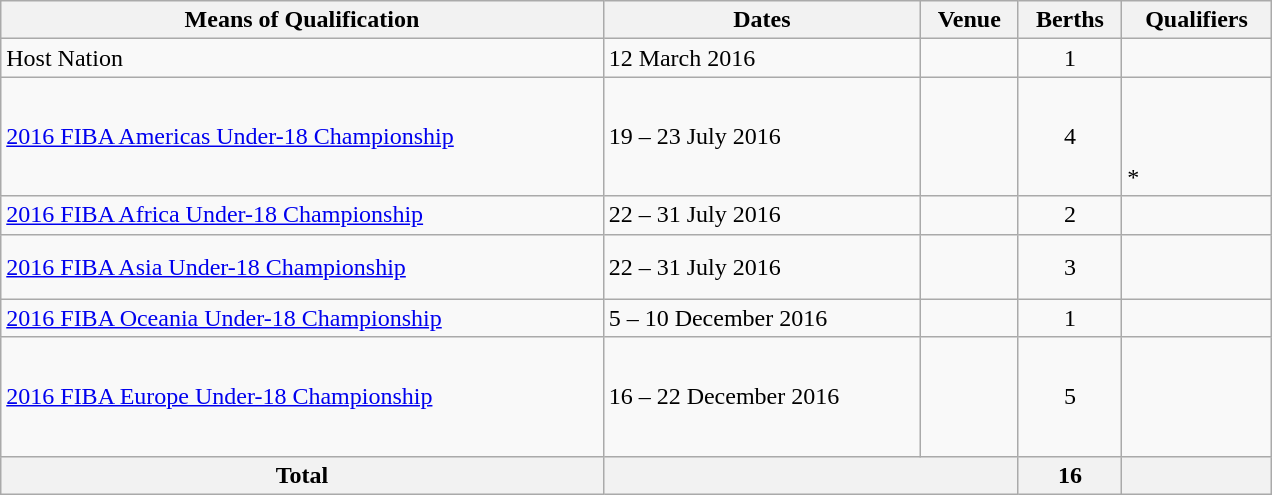<table class="wikitable" style="width:848px;">
<tr>
<th>Means of Qualification</th>
<th>Dates</th>
<th>Venue</th>
<th>Berths</th>
<th>Qualifiers</th>
</tr>
<tr>
<td>Host Nation</td>
<td>12 March 2016</td>
<td></td>
<td style="text-align:center;">1</td>
<td></td>
</tr>
<tr>
<td><a href='#'>2016 FIBA Americas Under-18 Championship</a></td>
<td>19 – 23 July 2016</td>
<td></td>
<td style="text-align:center;">4</td>
<td><br><br><br>* </td>
</tr>
<tr>
<td><a href='#'>2016 FIBA Africa Under-18 Championship</a></td>
<td>22 – 31 July 2016</td>
<td></td>
<td style="text-align:center;">2</td>
<td><br></td>
</tr>
<tr>
<td><a href='#'>2016 FIBA Asia Under-18 Championship</a></td>
<td>22 – 31 July 2016</td>
<td></td>
<td style="text-align:center;">3</td>
<td><br><br></td>
</tr>
<tr>
<td><a href='#'>2016 FIBA Oceania Under-18 Championship</a></td>
<td>5 – 10 December 2016</td>
<td></td>
<td style="text-align:center;">1</td>
<td></td>
</tr>
<tr>
<td><a href='#'>2016 FIBA Europe Under-18 Championship</a></td>
<td>16 – 22 December 2016</td>
<td></td>
<td style="text-align:center;">5</td>
<td><br><br><br><br></td>
</tr>
<tr>
<th>Total</th>
<th colspan="2"></th>
<th>16</th>
<th></th>
</tr>
</table>
